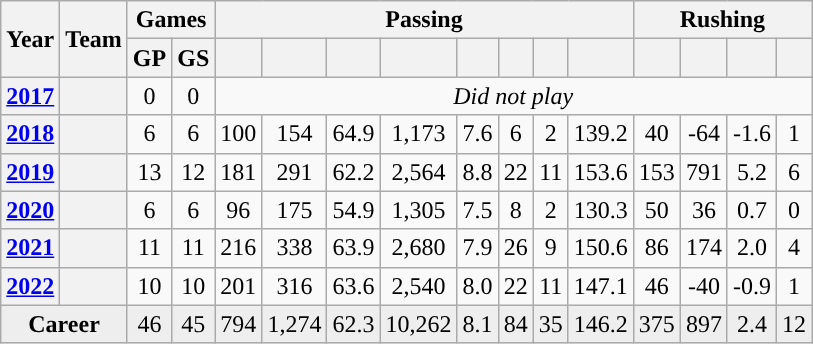<table class="wikitable" style="text-align:center;">
<tr>
<th rowspan="2">Year</th>
<th rowspan="2">Team</th>
<th colspan="2">Games</th>
<th colspan="8">Passing</th>
<th colspan="4">Rushing</th>
</tr>
<tr>
<th>GP</th>
<th>GS</th>
<th></th>
<th></th>
<th></th>
<th></th>
<th></th>
<th></th>
<th></th>
<th></th>
<th></th>
<th></th>
<th></th>
<th></th>
</tr>
<tr>
<th><a href='#'>2017</a></th>
<th><a href='#'></a></th>
<td>0</td>
<td>0</td>
<td colspan="12"><em>Did not play</em></td>
</tr>
<tr>
<th><a href='#'>2018</a></th>
<th><a href='#'></a></th>
<td>6</td>
<td>6</td>
<td>100</td>
<td>154</td>
<td>64.9</td>
<td>1,173</td>
<td>7.6</td>
<td>6</td>
<td>2</td>
<td>139.2</td>
<td>40</td>
<td>-64</td>
<td>-1.6</td>
<td>1</td>
</tr>
<tr>
<th><a href='#'>2019</a></th>
<th><a href='#'></a></th>
<td>13</td>
<td>12</td>
<td>181</td>
<td>291</td>
<td>62.2</td>
<td>2,564</td>
<td>8.8</td>
<td>22</td>
<td>11</td>
<td>153.6</td>
<td>153</td>
<td>791</td>
<td>5.2</td>
<td>6</td>
</tr>
<tr>
<th><a href='#'>2020</a></th>
<th><a href='#'></a></th>
<td>6</td>
<td>6</td>
<td>96</td>
<td>175</td>
<td>54.9</td>
<td>1,305</td>
<td>7.5</td>
<td>8</td>
<td>2</td>
<td>130.3</td>
<td>50</td>
<td>36</td>
<td>0.7</td>
<td>0</td>
</tr>
<tr>
<th><a href='#'>2021</a></th>
<th><a href='#'></a></th>
<td>11</td>
<td>11</td>
<td>216</td>
<td>338</td>
<td>63.9</td>
<td>2,680</td>
<td>7.9</td>
<td>26</td>
<td>9</td>
<td>150.6</td>
<td>86</td>
<td>174</td>
<td>2.0</td>
<td>4</td>
</tr>
<tr>
<th><a href='#'>2022</a></th>
<th><a href='#'></a></th>
<td>10</td>
<td>10</td>
<td>201</td>
<td>316</td>
<td>63.6</td>
<td>2,540</td>
<td>8.0</td>
<td>22</td>
<td>11</td>
<td>147.1</td>
<td>46</td>
<td>-40</td>
<td>-0.9</td>
<td>1</td>
</tr>
<tr class="sortbottom" style="background:#eee;">
<td colspan=2><strong>Career</strong></td>
<td>46</td>
<td>45</td>
<td>794</td>
<td>1,274</td>
<td>62.3</td>
<td>10,262</td>
<td>8.1</td>
<td>84</td>
<td>35</td>
<td>146.2</td>
<td>375</td>
<td>897</td>
<td>2.4</td>
<td>12</td>
</tr>
</table>
